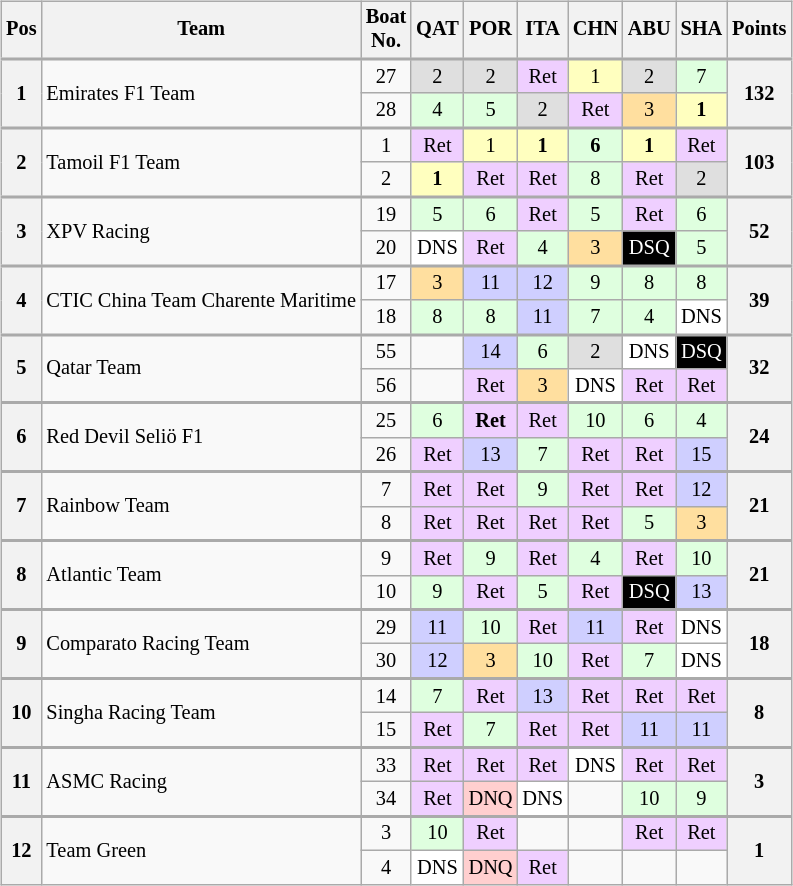<table>
<tr valign="top">
<td><br><table class="wikitable" style="font-size: 85%; text-align:center;">
<tr>
<th valign="middle">Pos</th>
<th valign="middle">Team</th>
<th valign="middle">Boat<br>No.</th>
<th>QAT<br></th>
<th>POR<br></th>
<th>ITA<br></th>
<th>CHN<br></th>
<th>ABU<br></th>
<th>SHA<br></th>
<th valign="middle">Points</th>
</tr>
<tr style="border-top:2px solid #aaaaaa">
<th rowspan=2>1</th>
<td rowspan=2 align=left> Emirates F1 Team</td>
<td>27</td>
<td style="background:#dfdfdf;">2</td>
<td style="background:#dfdfdf;">2</td>
<td style="background:#efcfff;">Ret</td>
<td style="background:#ffffbf;">1</td>
<td style="background:#dfdfdf;">2</td>
<td style="background:#dfffdf;">7</td>
<th rowspan=2 align=center>132</th>
</tr>
<tr>
<td>28</td>
<td style="background:#dfffdf;">4</td>
<td style="background:#dfffdf;">5</td>
<td style="background:#dfdfdf;">2</td>
<td style="background:#efcfff;">Ret</td>
<td style="background:#ffdf9f;">3</td>
<td style="background:#ffffbf;"><strong>1</strong></td>
</tr>
<tr style="border-top:2px solid #aaaaaa">
<th rowspan=2>2</th>
<td rowspan=2 align=left> Tamoil F1 Team</td>
<td>1</td>
<td style="background:#efcfff;">Ret</td>
<td style="background:#ffffbf;">1</td>
<td style="background:#ffffbf;"><strong>1</strong></td>
<td style="background:#dfffdf;"><strong>6</strong></td>
<td style="background:#ffffbf;"><strong>1</strong></td>
<td style="background:#efcfff;">Ret</td>
<th rowspan=2 align=center>103</th>
</tr>
<tr>
<td>2</td>
<td style="background:#ffffbf;"><strong>1</strong></td>
<td style="background:#efcfff;">Ret</td>
<td style="background:#efcfff;">Ret</td>
<td style="background:#dfffdf;">8</td>
<td style="background:#efcfff;">Ret</td>
<td style="background:#dfdfdf;">2</td>
</tr>
<tr style="border-top:2px solid #aaaaaa">
<th rowspan=2>3</th>
<td rowspan=2 align=left> XPV Racing</td>
<td>19</td>
<td style="background:#dfffdf;">5</td>
<td style="background:#dfffdf;">6</td>
<td style="background:#efcfff;">Ret</td>
<td style="background:#dfffdf;">5</td>
<td style="background:#efcfff;">Ret</td>
<td style="background:#dfffdf;">6</td>
<th rowspan=2 align=center>52</th>
</tr>
<tr>
<td>20</td>
<td style="background:#ffffff;">DNS</td>
<td style="background:#efcfff;">Ret</td>
<td style="background:#dfffdf;">4</td>
<td style="background:#ffdf9f;">3</td>
<td style="background:#000000; color:white;">DSQ</td>
<td style="background:#dfffdf;">5</td>
</tr>
<tr style="border-top:2px solid #aaaaaa">
<th rowspan=2>4</th>
<td rowspan=2 align=left> CTIC China Team Charente Maritime</td>
<td>17</td>
<td style="background:#ffdf9f;">3</td>
<td style="background:#cfcfff;">11</td>
<td style="background:#cfcfff;">12</td>
<td style="background:#dfffdf;">9</td>
<td style="background:#dfffdf;">8</td>
<td style="background:#dfffdf;">8</td>
<th rowspan=2 align=center>39</th>
</tr>
<tr>
<td>18</td>
<td style="background:#dfffdf;">8</td>
<td style="background:#dfffdf;">8</td>
<td style="background:#cfcfff;">11</td>
<td style="background:#dfffdf;">7</td>
<td style="background:#dfffdf;">4</td>
<td style="background:#ffffff;">DNS</td>
</tr>
<tr style="border-top:2px solid #aaaaaa">
<th rowspan=2>5</th>
<td rowspan=2 align=left> Qatar Team</td>
<td>55</td>
<td></td>
<td style="background:#cfcfff;">14</td>
<td style="background:#dfffdf;">6</td>
<td style="background:#dfdfdf;">2</td>
<td style="background:#ffffff;">DNS</td>
<td style="background:#000000; color:white;">DSQ</td>
<th rowspan=2 align=center>32</th>
</tr>
<tr>
<td>56</td>
<td></td>
<td style="background:#efcfff;">Ret</td>
<td style="background:#ffdf9f;">3</td>
<td style="background:#ffffff;">DNS</td>
<td style="background:#efcfff;">Ret</td>
<td style="background:#efcfff;">Ret</td>
</tr>
<tr style="border-top:2px solid #aaaaaa">
<th rowspan=2>6</th>
<td rowspan=2 align=left> Red Devil Seliö F1</td>
<td>25</td>
<td style="background:#dfffdf;">6</td>
<td style="background:#efcfff;"><strong>Ret</strong></td>
<td style="background:#efcfff;">Ret</td>
<td style="background:#dfffdf;">10</td>
<td style="background:#dfffdf;">6</td>
<td style="background:#dfffdf;">4</td>
<th rowspan=2 align=center>24</th>
</tr>
<tr>
<td>26</td>
<td style="background:#efcfff;">Ret</td>
<td style="background:#cfcfff;">13</td>
<td style="background:#dfffdf;">7</td>
<td style="background:#efcfff;">Ret</td>
<td style="background:#efcfff;">Ret</td>
<td style="background:#cfcfff;">15</td>
</tr>
<tr style="border-top:2px solid #aaaaaa">
<th rowspan=2>7</th>
<td rowspan=2 align=left> Rainbow Team</td>
<td>7</td>
<td style="background:#efcfff;">Ret</td>
<td style="background:#efcfff;">Ret</td>
<td style="background:#dfffdf;">9</td>
<td style="background:#efcfff;">Ret</td>
<td style="background:#efcfff;">Ret</td>
<td style="background:#cfcfff;">12</td>
<th rowspan=2 align=center>21</th>
</tr>
<tr>
<td>8</td>
<td style="background:#efcfff;">Ret</td>
<td style="background:#efcfff;">Ret</td>
<td style="background:#efcfff;">Ret</td>
<td style="background:#efcfff;">Ret</td>
<td style="background:#dfffdf;">5</td>
<td style="background:#ffdf9f;">3</td>
</tr>
<tr style="border-top:2px solid #aaaaaa">
<th rowspan=2>8</th>
<td rowspan=2 align=left> Atlantic Team</td>
<td>9</td>
<td style="background:#efcfff;">Ret</td>
<td style="background:#dfffdf;">9</td>
<td style="background:#efcfff;">Ret</td>
<td style="background:#dfffdf;">4</td>
<td style="background:#efcfff;">Ret</td>
<td style="background:#dfffdf;">10</td>
<th rowspan=2 align=center>21</th>
</tr>
<tr>
<td>10</td>
<td style="background:#dfffdf;">9</td>
<td style="background:#efcfff;">Ret</td>
<td style="background:#dfffdf;">5</td>
<td style="background:#efcfff;">Ret</td>
<td style="background:#000000; color:white;">DSQ</td>
<td style="background:#cfcfff;">13</td>
</tr>
<tr style="border-top:2px solid #aaaaaa">
<th rowspan=2>9</th>
<td rowspan=2 align=left> Comparato Racing Team</td>
<td>29</td>
<td style="background:#cfcfff;">11</td>
<td style="background:#dfffdf;">10</td>
<td style="background:#efcfff;">Ret</td>
<td style="background:#cfcfff;">11</td>
<td style="background:#efcfff;">Ret</td>
<td style="background:#ffffff;">DNS</td>
<th rowspan=2 align=center>18</th>
</tr>
<tr>
<td>30</td>
<td style="background:#cfcfff;">12</td>
<td style="background:#ffdf9f;">3</td>
<td style="background:#dfffdf;">10</td>
<td style="background:#efcfff;">Ret</td>
<td style="background:#dfffdf;">7</td>
<td style="background:#ffffff;">DNS</td>
</tr>
<tr style="border-top:2px solid #aaaaaa">
<th rowspan=2>10</th>
<td rowspan=2 align=left> Singha Racing Team</td>
<td>14</td>
<td style="background:#dfffdf;">7</td>
<td style="background:#efcfff;">Ret</td>
<td style="background:#cfcfff;">13</td>
<td style="background:#efcfff;">Ret</td>
<td style="background:#efcfff;">Ret</td>
<td style="background:#efcfff;">Ret</td>
<th rowspan=2 align=center>8</th>
</tr>
<tr>
<td>15</td>
<td style="background:#efcfff;">Ret</td>
<td style="background:#dfffdf;">7</td>
<td style="background:#efcfff;">Ret</td>
<td style="background:#efcfff;">Ret</td>
<td style="background:#cfcfff;">11</td>
<td style="background:#cfcfff;">11</td>
</tr>
<tr style="border-top:2px solid #aaaaaa">
<th rowspan=2>11</th>
<td rowspan=2 align=left> ASMC Racing</td>
<td>33</td>
<td style="background:#efcfff;">Ret</td>
<td style="background:#efcfff;">Ret</td>
<td style="background:#efcfff;">Ret</td>
<td style="background:#ffffff;">DNS</td>
<td style="background:#efcfff;">Ret</td>
<td style="background:#efcfff;">Ret</td>
<th rowspan=2 align=center>3</th>
</tr>
<tr>
<td>34</td>
<td style="background:#efcfff;">Ret</td>
<td style="background:#ffcfcf;">DNQ</td>
<td style="background:#ffffff;">DNS</td>
<td></td>
<td style="background:#dfffdf;">10</td>
<td style="background:#dfffdf;">9</td>
</tr>
<tr style="border-top:2px solid #aaaaaa">
<th rowspan=2>12</th>
<td rowspan=2 align=left> Team Green</td>
<td>3</td>
<td style="background:#dfffdf;">10</td>
<td style="background:#efcfff;">Ret</td>
<td></td>
<td></td>
<td style="background:#efcfff;">Ret</td>
<td style="background:#efcfff;">Ret</td>
<th rowspan=2 align=center>1</th>
</tr>
<tr>
<td>4</td>
<td style="background:#ffffff;">DNS</td>
<td style="background:#ffcfcf;">DNQ</td>
<td style="background:#efcfff;">Ret</td>
<td></td>
<td></td>
<td></td>
</tr>
</table>
</td>
<td><br>
<br></td>
</tr>
</table>
